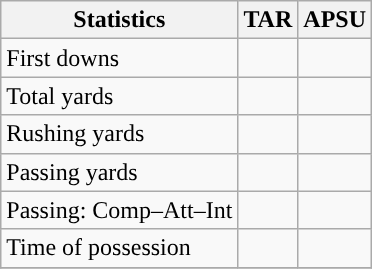<table class="wikitable" style="float: left;">
<tr>
<th>Statistics</th>
<th>TAR</th>
<th>APSU</th>
</tr>
<tr>
<td>First downs</td>
<td></td>
<td></td>
</tr>
<tr>
<td>Total yards</td>
<td></td>
<td></td>
</tr>
<tr>
<td>Rushing yards</td>
<td></td>
<td></td>
</tr>
<tr>
<td>Passing yards</td>
<td></td>
<td></td>
</tr>
<tr>
<td>Passing: Comp–Att–Int</td>
<td></td>
<td></td>
</tr>
<tr>
<td>Time of possession</td>
<td></td>
<td></td>
</tr>
<tr>
</tr>
</table>
